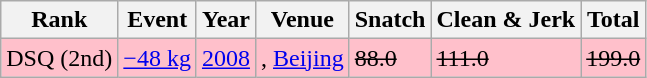<table class="wikitable">
<tr>
<th>Rank</th>
<th>Event</th>
<th>Year</th>
<th>Venue</th>
<th>Snatch</th>
<th>Clean & Jerk</th>
<th>Total</th>
</tr>
<tr bgcolor=pink>
<td>DSQ (2nd)</td>
<td><a href='#'>−48 kg</a></td>
<td><a href='#'>2008</a></td>
<td>, <a href='#'>Beijing</a></td>
<td><s>88.0</s></td>
<td><s>111.0</s></td>
<td><s>199.0</s></td>
</tr>
</table>
